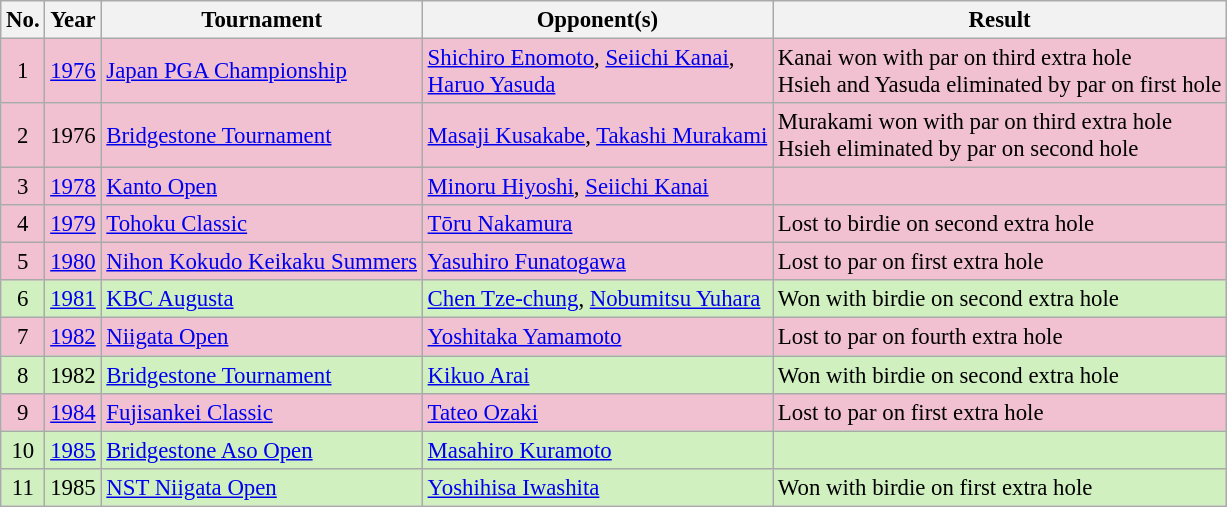<table class="wikitable" style="font-size:95%;">
<tr>
<th>No.</th>
<th>Year</th>
<th>Tournament</th>
<th>Opponent(s)</th>
<th>Result</th>
</tr>
<tr style="background:#F2C1D1;">
<td align=center>1</td>
<td><a href='#'>1976</a></td>
<td><a href='#'>Japan PGA Championship</a></td>
<td> <a href='#'>Shichiro Enomoto</a>,  <a href='#'>Seiichi Kanai</a>,<br> <a href='#'>Haruo Yasuda</a></td>
<td>Kanai won with par on third extra hole<br>Hsieh and Yasuda eliminated by par on first hole</td>
</tr>
<tr style="background:#F2C1D1;">
<td align=center>2</td>
<td>1976</td>
<td><a href='#'>Bridgestone Tournament</a></td>
<td> <a href='#'>Masaji Kusakabe</a>,  <a href='#'>Takashi Murakami</a></td>
<td>Murakami won with par on third extra hole<br>Hsieh eliminated by par on second hole</td>
</tr>
<tr style="background:#F2C1D1;">
<td align=center>3</td>
<td><a href='#'>1978</a></td>
<td><a href='#'>Kanto Open</a></td>
<td> <a href='#'>Minoru Hiyoshi</a>,  <a href='#'>Seiichi Kanai</a></td>
<td></td>
</tr>
<tr style="background:#F2C1D1;">
<td align=center>4</td>
<td><a href='#'>1979</a></td>
<td><a href='#'>Tohoku Classic</a></td>
<td> <a href='#'>Tōru Nakamura</a></td>
<td>Lost to birdie on second extra hole</td>
</tr>
<tr style="background:#F2C1D1;">
<td align=center>5</td>
<td><a href='#'>1980</a></td>
<td><a href='#'>Nihon Kokudo Keikaku Summers</a></td>
<td> <a href='#'>Yasuhiro Funatogawa</a></td>
<td>Lost to par on first extra hole</td>
</tr>
<tr style="background:#D0F0C0;">
<td align=center>6</td>
<td><a href='#'>1981</a></td>
<td><a href='#'>KBC Augusta</a></td>
<td> <a href='#'>Chen Tze-chung</a>,  <a href='#'>Nobumitsu Yuhara</a></td>
<td>Won with birdie on second extra hole</td>
</tr>
<tr style="background:#F2C1D1;">
<td align=center>7</td>
<td><a href='#'>1982</a></td>
<td><a href='#'>Niigata Open</a></td>
<td> <a href='#'>Yoshitaka Yamamoto</a></td>
<td>Lost to par on fourth extra hole</td>
</tr>
<tr style="background:#D0F0C0;">
<td align=center>8</td>
<td>1982</td>
<td><a href='#'>Bridgestone Tournament</a></td>
<td> <a href='#'>Kikuo Arai</a></td>
<td>Won with birdie on second extra hole</td>
</tr>
<tr style="background:#F2C1D1;">
<td align=center>9</td>
<td><a href='#'>1984</a></td>
<td><a href='#'>Fujisankei Classic</a></td>
<td> <a href='#'>Tateo Ozaki</a></td>
<td>Lost to par on first extra hole</td>
</tr>
<tr style="background:#D0F0C0;">
<td align=center>10</td>
<td><a href='#'>1985</a></td>
<td><a href='#'>Bridgestone Aso Open</a></td>
<td> <a href='#'>Masahiro Kuramoto</a></td>
<td></td>
</tr>
<tr style="background:#D0F0C0;">
<td align=center>11</td>
<td>1985</td>
<td><a href='#'>NST Niigata Open</a></td>
<td> <a href='#'>Yoshihisa Iwashita</a></td>
<td>Won with birdie on first extra hole</td>
</tr>
</table>
